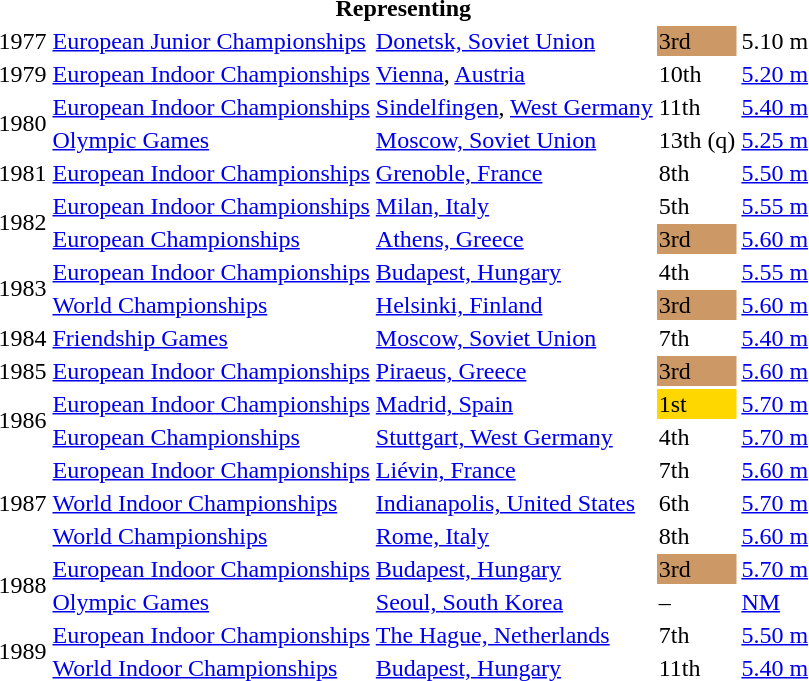<table>
<tr>
<th colspan="6">Representing </th>
</tr>
<tr>
<td>1977</td>
<td><a href='#'>European Junior Championships</a></td>
<td><a href='#'>Donetsk, Soviet Union</a></td>
<td bgcolor=cc9966>3rd</td>
<td>5.10 m</td>
</tr>
<tr>
<td>1979</td>
<td><a href='#'>European Indoor Championships</a></td>
<td><a href='#'>Vienna</a>, <a href='#'>Austria</a></td>
<td>10th</td>
<td><a href='#'>5.20 m</a></td>
</tr>
<tr>
<td rowspan=2>1980</td>
<td><a href='#'>European Indoor Championships</a></td>
<td><a href='#'>Sindelfingen</a>, <a href='#'>West Germany</a></td>
<td>11th</td>
<td><a href='#'>5.40 m</a></td>
</tr>
<tr>
<td><a href='#'>Olympic Games</a></td>
<td><a href='#'>Moscow, Soviet Union</a></td>
<td>13th (q)</td>
<td><a href='#'>5.25 m</a></td>
</tr>
<tr>
<td>1981</td>
<td><a href='#'>European Indoor Championships</a></td>
<td><a href='#'>Grenoble, France</a></td>
<td>8th</td>
<td><a href='#'>5.50 m</a></td>
</tr>
<tr>
<td rowspan=2>1982</td>
<td><a href='#'>European Indoor Championships</a></td>
<td><a href='#'>Milan, Italy</a></td>
<td>5th</td>
<td><a href='#'>5.55 m</a></td>
</tr>
<tr>
<td><a href='#'>European Championships</a></td>
<td><a href='#'>Athens, Greece</a></td>
<td bgcolor="cc9966">3rd</td>
<td><a href='#'>5.60 m</a></td>
</tr>
<tr>
<td rowspan=2>1983</td>
<td><a href='#'>European Indoor Championships</a></td>
<td><a href='#'>Budapest, Hungary</a></td>
<td>4th</td>
<td><a href='#'>5.55 m</a></td>
</tr>
<tr>
<td><a href='#'>World Championships</a></td>
<td><a href='#'>Helsinki, Finland</a></td>
<td bgcolor="cc9966">3rd</td>
<td><a href='#'>5.60 m</a></td>
</tr>
<tr>
<td>1984</td>
<td><a href='#'>Friendship Games</a></td>
<td><a href='#'>Moscow, Soviet Union</a></td>
<td>7th</td>
<td><a href='#'>5.40 m</a></td>
</tr>
<tr>
<td>1985</td>
<td><a href='#'>European Indoor Championships</a></td>
<td><a href='#'>Piraeus, Greece</a></td>
<td bgcolor="cc9966">3rd</td>
<td><a href='#'>5.60 m</a></td>
</tr>
<tr>
<td rowspan=2>1986</td>
<td><a href='#'>European Indoor Championships</a></td>
<td><a href='#'>Madrid, Spain</a></td>
<td bgcolor="gold">1st</td>
<td><a href='#'>5.70 m</a></td>
</tr>
<tr>
<td><a href='#'>European Championships</a></td>
<td><a href='#'>Stuttgart, West Germany</a></td>
<td>4th</td>
<td><a href='#'>5.70 m</a></td>
</tr>
<tr>
<td rowspan=3>1987</td>
<td><a href='#'>European Indoor Championships</a></td>
<td><a href='#'>Liévin, France</a></td>
<td>7th</td>
<td><a href='#'>5.60 m</a></td>
</tr>
<tr>
<td><a href='#'>World Indoor Championships</a></td>
<td><a href='#'>Indianapolis, United States</a></td>
<td>6th</td>
<td><a href='#'>5.70 m</a></td>
</tr>
<tr>
<td><a href='#'>World Championships</a></td>
<td><a href='#'>Rome, Italy</a></td>
<td>8th</td>
<td><a href='#'>5.60 m</a></td>
</tr>
<tr>
<td rowspan=2>1988</td>
<td><a href='#'>European Indoor Championships</a></td>
<td><a href='#'>Budapest, Hungary</a></td>
<td bgcolor="cc9966">3rd</td>
<td><a href='#'>5.70 m</a></td>
</tr>
<tr>
<td><a href='#'>Olympic Games</a></td>
<td><a href='#'>Seoul, South Korea</a></td>
<td>–</td>
<td><a href='#'>NM</a></td>
</tr>
<tr>
<td rowspan=2>1989</td>
<td><a href='#'>European Indoor Championships</a></td>
<td><a href='#'>The Hague, Netherlands</a></td>
<td>7th</td>
<td><a href='#'>5.50 m</a></td>
</tr>
<tr>
<td><a href='#'>World Indoor Championships</a></td>
<td><a href='#'>Budapest, Hungary</a></td>
<td>11th</td>
<td><a href='#'>5.40 m</a></td>
</tr>
</table>
